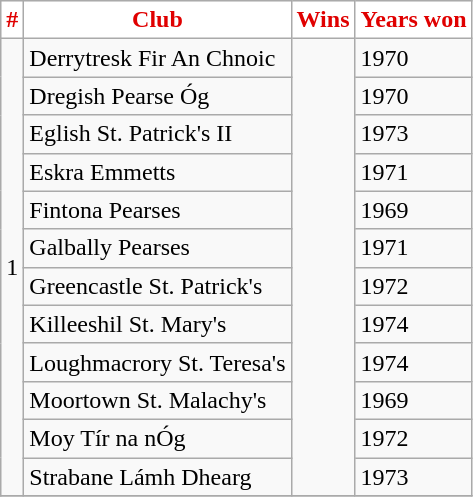<table class="wikitable">
<tr>
<th style="background:white;color:#E00000">#</th>
<th style="background:white;color:#E00000">Club</th>
<th style="background:white;color:#E00000">Wins</th>
<th style="background:white;color:#E00000">Years won</th>
</tr>
<tr>
<td rowspan=12>1</td>
<td>Derrytresk Fir An Chnoic</td>
<td rowspan=12></td>
<td>1970</td>
</tr>
<tr>
<td>Dregish Pearse Óg</td>
<td>1970</td>
</tr>
<tr>
<td>Eglish St. Patrick's II</td>
<td>1973</td>
</tr>
<tr>
<td>Eskra Emmetts</td>
<td>1971</td>
</tr>
<tr>
<td>Fintona Pearses</td>
<td>1969</td>
</tr>
<tr>
<td>Galbally Pearses</td>
<td>1971</td>
</tr>
<tr>
<td>Greencastle St. Patrick's</td>
<td>1972</td>
</tr>
<tr>
<td>Killeeshil St. Mary's</td>
<td>1974</td>
</tr>
<tr>
<td>Loughmacrory St. Teresa's</td>
<td>1974</td>
</tr>
<tr>
<td>Moortown St. Malachy's</td>
<td>1969</td>
</tr>
<tr>
<td>Moy Tír na nÓg</td>
<td>1972</td>
</tr>
<tr>
<td>Strabane Lámh Dhearg</td>
<td>1973</td>
</tr>
<tr>
</tr>
</table>
